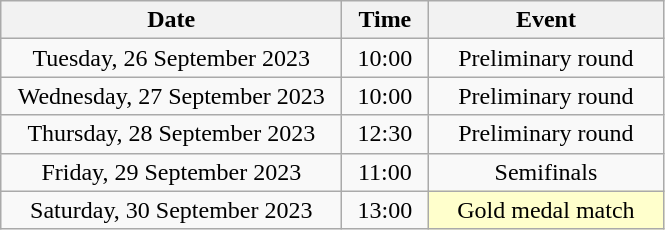<table class = "wikitable" style="text-align:center;">
<tr>
<th width=220>Date</th>
<th width=50>Time</th>
<th width=150>Event</th>
</tr>
<tr>
<td>Tuesday, 26 September 2023</td>
<td>10:00</td>
<td>Preliminary round</td>
</tr>
<tr>
<td>Wednesday, 27 September 2023</td>
<td>10:00</td>
<td>Preliminary round</td>
</tr>
<tr>
<td>Thursday, 28 September 2023</td>
<td>12:30</td>
<td>Preliminary round</td>
</tr>
<tr>
<td>Friday, 29 September 2023</td>
<td>11:00</td>
<td>Semifinals</td>
</tr>
<tr>
<td>Saturday, 30 September 2023</td>
<td>13:00</td>
<td bgcolor=ffffcc>Gold medal match</td>
</tr>
</table>
